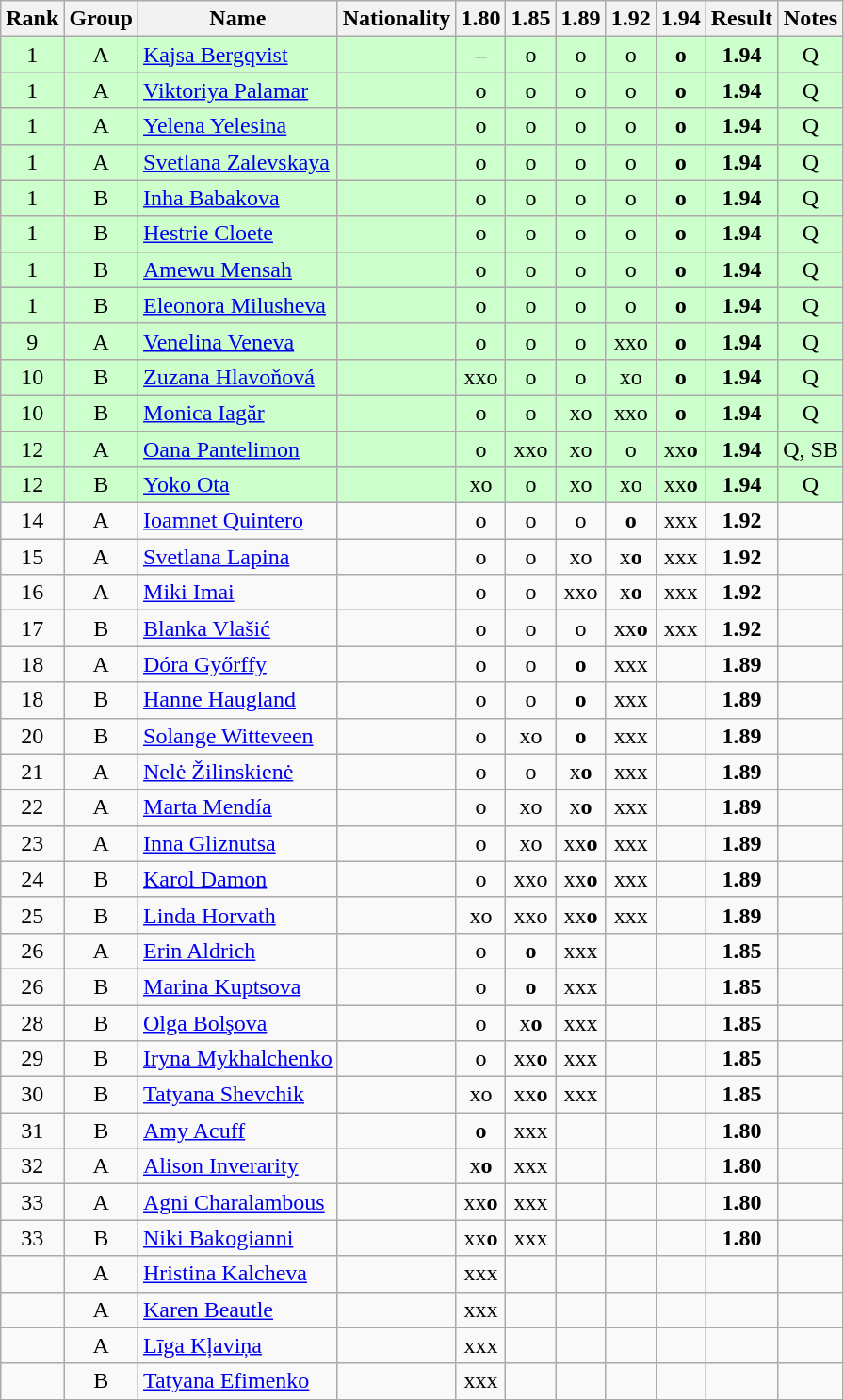<table class="wikitable sortable" style="text-align:center">
<tr>
<th>Rank</th>
<th>Group</th>
<th>Name</th>
<th>Nationality</th>
<th>1.80</th>
<th>1.85</th>
<th>1.89</th>
<th>1.92</th>
<th>1.94</th>
<th>Result</th>
<th>Notes</th>
</tr>
<tr bgcolor=ccffcc>
<td>1</td>
<td>A</td>
<td align=left><a href='#'>Kajsa Bergqvist</a></td>
<td align=left></td>
<td>–</td>
<td>o</td>
<td>o</td>
<td>o</td>
<td><strong>o</strong></td>
<td><strong>1.94</strong></td>
<td>Q</td>
</tr>
<tr bgcolor=ccffcc>
<td>1</td>
<td>A</td>
<td align=left><a href='#'>Viktoriya Palamar</a></td>
<td align=left></td>
<td>o</td>
<td>o</td>
<td>o</td>
<td>o</td>
<td><strong>o</strong></td>
<td><strong>1.94</strong></td>
<td>Q</td>
</tr>
<tr bgcolor=ccffcc>
<td>1</td>
<td>A</td>
<td align=left><a href='#'>Yelena Yelesina</a></td>
<td align=left></td>
<td>o</td>
<td>o</td>
<td>o</td>
<td>o</td>
<td><strong>o</strong></td>
<td><strong>1.94</strong></td>
<td>Q</td>
</tr>
<tr bgcolor=ccffcc>
<td>1</td>
<td>A</td>
<td align=left><a href='#'>Svetlana Zalevskaya</a></td>
<td align=left></td>
<td>o</td>
<td>o</td>
<td>o</td>
<td>o</td>
<td><strong>o</strong></td>
<td><strong>1.94</strong></td>
<td>Q</td>
</tr>
<tr bgcolor=ccffcc>
<td>1</td>
<td>B</td>
<td align=left><a href='#'>Inha Babakova</a></td>
<td align=left></td>
<td>o</td>
<td>o</td>
<td>o</td>
<td>o</td>
<td><strong>o</strong></td>
<td><strong>1.94</strong></td>
<td>Q</td>
</tr>
<tr bgcolor=ccffcc>
<td>1</td>
<td>B</td>
<td align=left><a href='#'>Hestrie Cloete</a></td>
<td align=left></td>
<td>o</td>
<td>o</td>
<td>o</td>
<td>o</td>
<td><strong>o</strong></td>
<td><strong>1.94</strong></td>
<td>Q</td>
</tr>
<tr bgcolor=ccffcc>
<td>1</td>
<td>B</td>
<td align=left><a href='#'>Amewu Mensah</a></td>
<td align=left></td>
<td>o</td>
<td>o</td>
<td>o</td>
<td>o</td>
<td><strong>o</strong></td>
<td><strong>1.94</strong></td>
<td>Q</td>
</tr>
<tr bgcolor=ccffcc>
<td>1</td>
<td>B</td>
<td align=left><a href='#'>Eleonora Milusheva</a></td>
<td align=left></td>
<td>o</td>
<td>o</td>
<td>o</td>
<td>o</td>
<td><strong>o</strong></td>
<td><strong>1.94</strong></td>
<td>Q</td>
</tr>
<tr bgcolor=ccffcc>
<td>9</td>
<td>A</td>
<td align=left><a href='#'>Venelina Veneva</a></td>
<td align=left></td>
<td>o</td>
<td>o</td>
<td>o</td>
<td>xxo</td>
<td><strong>o</strong></td>
<td><strong>1.94</strong></td>
<td>Q</td>
</tr>
<tr bgcolor=ccffcc>
<td>10</td>
<td>B</td>
<td align=left><a href='#'>Zuzana Hlavoňová</a></td>
<td align=left></td>
<td>xxo</td>
<td>o</td>
<td>o</td>
<td>xo</td>
<td><strong>o</strong></td>
<td><strong>1.94</strong></td>
<td>Q</td>
</tr>
<tr bgcolor=ccffcc>
<td>10</td>
<td>B</td>
<td align=left><a href='#'>Monica Iagăr</a></td>
<td align=left></td>
<td>o</td>
<td>o</td>
<td>xo</td>
<td>xxo</td>
<td><strong>o</strong></td>
<td><strong>1.94</strong></td>
<td>Q</td>
</tr>
<tr bgcolor=ccffcc>
<td>12</td>
<td>A</td>
<td align=left><a href='#'>Oana Pantelimon</a></td>
<td align=left></td>
<td>o</td>
<td>xxo</td>
<td>xo</td>
<td>o</td>
<td>xx<strong>o</strong></td>
<td><strong>1.94</strong></td>
<td>Q, SB</td>
</tr>
<tr bgcolor=ccffcc>
<td>12</td>
<td>B</td>
<td align=left><a href='#'>Yoko Ota</a></td>
<td align=left></td>
<td>xo</td>
<td>o</td>
<td>xo</td>
<td>xo</td>
<td>xx<strong>o</strong></td>
<td><strong>1.94</strong></td>
<td>Q</td>
</tr>
<tr>
<td>14</td>
<td>A</td>
<td align=left><a href='#'>Ioamnet Quintero</a></td>
<td align=left></td>
<td>o</td>
<td>o</td>
<td>o</td>
<td><strong>o</strong></td>
<td>xxx</td>
<td><strong>1.92</strong></td>
<td></td>
</tr>
<tr>
<td>15</td>
<td>A</td>
<td align=left><a href='#'>Svetlana Lapina</a></td>
<td align=left></td>
<td>o</td>
<td>o</td>
<td>xo</td>
<td>x<strong>o</strong></td>
<td>xxx</td>
<td><strong>1.92</strong></td>
<td></td>
</tr>
<tr>
<td>16</td>
<td>A</td>
<td align=left><a href='#'>Miki Imai</a></td>
<td align=left></td>
<td>o</td>
<td>o</td>
<td>xxo</td>
<td>x<strong>o</strong></td>
<td>xxx</td>
<td><strong>1.92</strong></td>
<td></td>
</tr>
<tr>
<td>17</td>
<td>B</td>
<td align=left><a href='#'>Blanka Vlašić</a></td>
<td align=left></td>
<td>o</td>
<td>o</td>
<td>o</td>
<td>xx<strong>o</strong></td>
<td>xxx</td>
<td><strong>1.92</strong></td>
<td></td>
</tr>
<tr>
<td>18</td>
<td>A</td>
<td align=left><a href='#'>Dóra Győrffy</a></td>
<td align=left></td>
<td>o</td>
<td>o</td>
<td><strong>o</strong></td>
<td>xxx</td>
<td></td>
<td><strong>1.89</strong></td>
<td></td>
</tr>
<tr>
<td>18</td>
<td>B</td>
<td align=left><a href='#'>Hanne Haugland</a></td>
<td align=left></td>
<td>o</td>
<td>o</td>
<td><strong>o</strong></td>
<td>xxx</td>
<td></td>
<td><strong>1.89</strong></td>
<td></td>
</tr>
<tr>
<td>20</td>
<td>B</td>
<td align=left><a href='#'>Solange Witteveen</a></td>
<td align=left></td>
<td>o</td>
<td>xo</td>
<td><strong>o</strong></td>
<td>xxx</td>
<td></td>
<td><strong>1.89</strong></td>
<td></td>
</tr>
<tr>
<td>21</td>
<td>A</td>
<td align=left><a href='#'>Nelė Žilinskienė</a></td>
<td align=left></td>
<td>o</td>
<td>o</td>
<td>x<strong>o</strong></td>
<td>xxx</td>
<td></td>
<td><strong>1.89</strong></td>
<td></td>
</tr>
<tr>
<td>22</td>
<td>A</td>
<td align=left><a href='#'>Marta Mendía</a></td>
<td align=left></td>
<td>o</td>
<td>xo</td>
<td>x<strong>o</strong></td>
<td>xxx</td>
<td></td>
<td><strong>1.89</strong></td>
<td></td>
</tr>
<tr>
<td>23</td>
<td>A</td>
<td align=left><a href='#'>Inna Gliznutsa</a></td>
<td align=left></td>
<td>o</td>
<td>xo</td>
<td>xx<strong>o</strong></td>
<td>xxx</td>
<td></td>
<td><strong>1.89</strong></td>
<td></td>
</tr>
<tr>
<td>24</td>
<td>B</td>
<td align=left><a href='#'>Karol Damon</a></td>
<td align=left></td>
<td>o</td>
<td>xxo</td>
<td>xx<strong>o</strong></td>
<td>xxx</td>
<td></td>
<td><strong>1.89</strong></td>
<td></td>
</tr>
<tr>
<td>25</td>
<td>B</td>
<td align=left><a href='#'>Linda Horvath</a></td>
<td align=left></td>
<td>xo</td>
<td>xxo</td>
<td>xx<strong>o</strong></td>
<td>xxx</td>
<td></td>
<td><strong>1.89</strong></td>
<td></td>
</tr>
<tr>
<td>26</td>
<td>A</td>
<td align=left><a href='#'>Erin Aldrich</a></td>
<td align=left></td>
<td>o</td>
<td><strong>o</strong></td>
<td>xxx</td>
<td></td>
<td></td>
<td><strong>1.85</strong></td>
<td></td>
</tr>
<tr>
<td>26</td>
<td>B</td>
<td align=left><a href='#'>Marina Kuptsova</a></td>
<td align=left></td>
<td>o</td>
<td><strong>o</strong></td>
<td>xxx</td>
<td></td>
<td></td>
<td><strong>1.85</strong></td>
<td></td>
</tr>
<tr>
<td>28</td>
<td>B</td>
<td align=left><a href='#'>Olga Bolşova</a></td>
<td align=left></td>
<td>o</td>
<td>x<strong>o</strong></td>
<td>xxx</td>
<td></td>
<td></td>
<td><strong>1.85</strong></td>
<td></td>
</tr>
<tr>
<td>29</td>
<td>B</td>
<td align=left><a href='#'>Iryna Mykhalchenko</a></td>
<td align=left></td>
<td>o</td>
<td>xx<strong>o</strong></td>
<td>xxx</td>
<td></td>
<td></td>
<td><strong>1.85</strong></td>
<td></td>
</tr>
<tr>
<td>30</td>
<td>B</td>
<td align=left><a href='#'>Tatyana Shevchik</a></td>
<td align=left></td>
<td>xo</td>
<td>xx<strong>o</strong></td>
<td>xxx</td>
<td></td>
<td></td>
<td><strong>1.85</strong></td>
<td></td>
</tr>
<tr>
<td>31</td>
<td>B</td>
<td align=left><a href='#'>Amy Acuff</a></td>
<td align=left></td>
<td><strong>o</strong></td>
<td>xxx</td>
<td></td>
<td></td>
<td></td>
<td><strong>1.80</strong></td>
<td></td>
</tr>
<tr>
<td>32</td>
<td>A</td>
<td align=left><a href='#'>Alison Inverarity</a></td>
<td align=left></td>
<td>x<strong>o</strong></td>
<td>xxx</td>
<td></td>
<td></td>
<td></td>
<td><strong>1.80</strong></td>
<td></td>
</tr>
<tr>
<td>33</td>
<td>A</td>
<td align=left><a href='#'>Agni Charalambous</a></td>
<td align=left></td>
<td>xx<strong>o</strong></td>
<td>xxx</td>
<td></td>
<td></td>
<td></td>
<td><strong>1.80</strong></td>
<td></td>
</tr>
<tr>
<td>33</td>
<td>B</td>
<td align=left><a href='#'>Niki Bakogianni</a></td>
<td align=left></td>
<td>xx<strong>o</strong></td>
<td>xxx</td>
<td></td>
<td></td>
<td></td>
<td><strong>1.80</strong></td>
<td></td>
</tr>
<tr>
<td></td>
<td>A</td>
<td align=left><a href='#'>Hristina Kalcheva</a></td>
<td align=left></td>
<td>xxx</td>
<td></td>
<td></td>
<td></td>
<td></td>
<td><strong></strong></td>
<td></td>
</tr>
<tr>
<td></td>
<td>A</td>
<td align=left><a href='#'>Karen Beautle</a></td>
<td align=left></td>
<td>xxx</td>
<td></td>
<td></td>
<td></td>
<td></td>
<td><strong></strong></td>
<td></td>
</tr>
<tr>
<td></td>
<td>A</td>
<td align=left><a href='#'>Līga Kļaviņa</a></td>
<td align=left></td>
<td>xxx</td>
<td></td>
<td></td>
<td></td>
<td></td>
<td><strong></strong></td>
<td></td>
</tr>
<tr>
<td></td>
<td>B</td>
<td align=left><a href='#'>Tatyana Efimenko</a></td>
<td align=left></td>
<td>xxx</td>
<td></td>
<td></td>
<td></td>
<td></td>
<td><strong></strong></td>
<td></td>
</tr>
</table>
